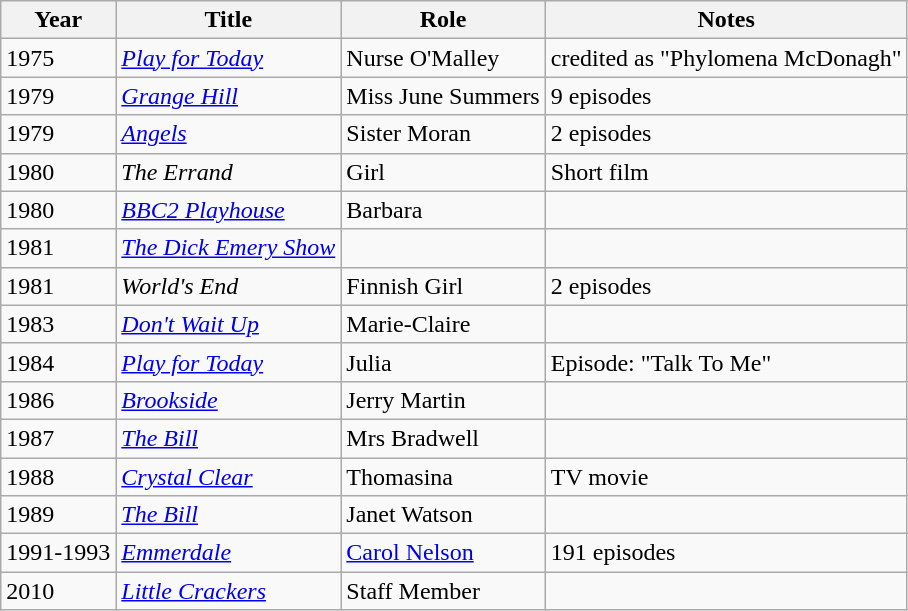<table class= "wikitable">
<tr>
<th>Year</th>
<th>Title</th>
<th>Role</th>
<th>Notes</th>
</tr>
<tr>
<td>1975</td>
<td><em><a href='#'>Play for Today</a></em></td>
<td>Nurse O'Malley</td>
<td>credited as "Phylomena McDonagh"</td>
</tr>
<tr>
<td>1979</td>
<td><em><a href='#'>Grange Hill</a></em></td>
<td>Miss June Summers</td>
<td>9 episodes</td>
</tr>
<tr>
<td>1979</td>
<td><a href='#'><em>Angels</em></a></td>
<td>Sister Moran</td>
<td>2 episodes</td>
</tr>
<tr>
<td>1980</td>
<td><em>The Errand</em></td>
<td>Girl</td>
<td>Short film</td>
</tr>
<tr>
<td>1980</td>
<td><em><a href='#'>BBC2 Playhouse</a></em></td>
<td>Barbara</td>
<td></td>
</tr>
<tr>
<td>1981</td>
<td><em><a href='#'>The Dick Emery Show</a></em></td>
<td></td>
<td></td>
</tr>
<tr>
<td>1981</td>
<td><em>World's End</em></td>
<td>Finnish Girl</td>
<td>2 episodes</td>
</tr>
<tr>
<td>1983</td>
<td><em><a href='#'>Don't Wait Up</a></em></td>
<td>Marie-Claire</td>
<td></td>
</tr>
<tr>
<td>1984</td>
<td><em><a href='#'>Play for Today</a></em></td>
<td>Julia</td>
<td>Episode: "Talk To Me"</td>
</tr>
<tr>
<td>1986</td>
<td><em><a href='#'>Brookside</a></em></td>
<td>Jerry Martin</td>
<td></td>
</tr>
<tr>
<td>1987</td>
<td><em><a href='#'>The Bill</a></em></td>
<td>Mrs Bradwell</td>
<td></td>
</tr>
<tr>
<td>1988</td>
<td><em><a href='#'>Crystal Clear</a></em></td>
<td>Thomasina</td>
<td>TV movie</td>
</tr>
<tr>
<td>1989</td>
<td><em><a href='#'>The Bill</a></em></td>
<td>Janet Watson</td>
<td></td>
</tr>
<tr>
<td>1991-1993</td>
<td><em><a href='#'>Emmerdale</a></em></td>
<td><a href='#'>Carol Nelson</a></td>
<td>191 episodes</td>
</tr>
<tr>
<td>2010</td>
<td><em><a href='#'>Little Crackers</a></em></td>
<td>Staff Member</td>
<td></td>
</tr>
</table>
